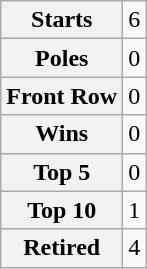<table class="wikitable" style="text-align:center">
<tr>
<th>Starts</th>
<td>6</td>
</tr>
<tr>
<th>Poles</th>
<td>0</td>
</tr>
<tr>
<th>Front Row</th>
<td>0</td>
</tr>
<tr>
<th>Wins</th>
<td>0</td>
</tr>
<tr>
<th>Top 5</th>
<td>0</td>
</tr>
<tr>
<th>Top 10</th>
<td>1</td>
</tr>
<tr>
<th>Retired</th>
<td>4</td>
</tr>
</table>
